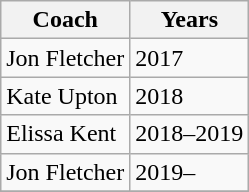<table class="wikitable collapsible">
<tr>
<th>Coach</th>
<th>Years</th>
</tr>
<tr>
<td>Jon Fletcher</td>
<td>2017</td>
</tr>
<tr>
<td>Kate Upton</td>
<td>2018</td>
</tr>
<tr>
<td>Elissa Kent</td>
<td>2018–2019</td>
</tr>
<tr>
<td>Jon Fletcher</td>
<td>2019–</td>
</tr>
<tr>
</tr>
</table>
